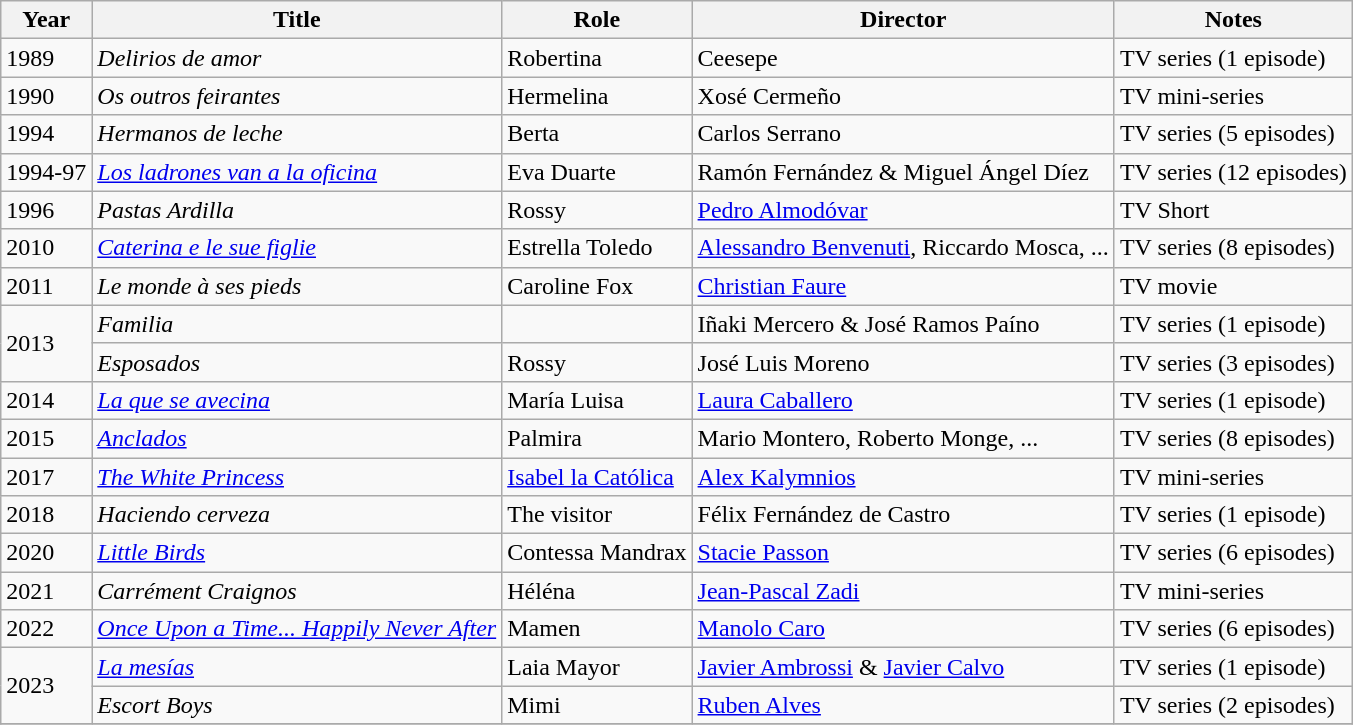<table class="wikitable">
<tr>
<th>Year</th>
<th>Title</th>
<th>Role</th>
<th>Director</th>
<th>Notes</th>
</tr>
<tr>
<td>1989</td>
<td><em>Delirios de amor</em></td>
<td>Robertina</td>
<td>Ceesepe</td>
<td>TV series (1 episode)</td>
</tr>
<tr>
<td>1990</td>
<td><em>Os outros feirantes</em></td>
<td>Hermelina</td>
<td>Xosé Cermeño</td>
<td>TV mini-series</td>
</tr>
<tr>
<td>1994</td>
<td><em>Hermanos de leche</em></td>
<td>Berta</td>
<td>Carlos Serrano</td>
<td>TV series (5 episodes)</td>
</tr>
<tr>
<td>1994-97</td>
<td><em><a href='#'>Los ladrones van a la oficina</a></em></td>
<td>Eva Duarte</td>
<td>Ramón Fernández & Miguel Ángel Díez</td>
<td>TV series (12 episodes)</td>
</tr>
<tr>
<td>1996</td>
<td><em>Pastas Ardilla</em></td>
<td>Rossy</td>
<td><a href='#'>Pedro Almodóvar</a></td>
<td>TV Short</td>
</tr>
<tr>
<td>2010</td>
<td><em><a href='#'>Caterina e le sue figlie</a></em></td>
<td>Estrella Toledo</td>
<td><a href='#'>Alessandro Benvenuti</a>, Riccardo Mosca, ...</td>
<td>TV series (8 episodes)</td>
</tr>
<tr>
<td>2011</td>
<td><em>Le monde à ses pieds</em></td>
<td>Caroline Fox</td>
<td><a href='#'>Christian Faure</a></td>
<td>TV movie</td>
</tr>
<tr>
<td rowspan=2>2013</td>
<td><em>Familia</em></td>
<td></td>
<td>Iñaki Mercero & José Ramos Paíno</td>
<td>TV series (1 episode)</td>
</tr>
<tr>
<td><em>Esposados</em></td>
<td>Rossy</td>
<td>José Luis Moreno</td>
<td>TV series (3 episodes)</td>
</tr>
<tr>
<td>2014</td>
<td><em><a href='#'>La que se avecina</a></em></td>
<td>María Luisa</td>
<td><a href='#'>Laura Caballero</a></td>
<td>TV series (1 episode)</td>
</tr>
<tr>
<td>2015</td>
<td><em><a href='#'>Anclados</a></em></td>
<td>Palmira</td>
<td>Mario Montero, Roberto Monge, ...</td>
<td>TV series (8 episodes)</td>
</tr>
<tr>
<td>2017</td>
<td><em><a href='#'>The White Princess</a></em></td>
<td><a href='#'>Isabel la Católica</a></td>
<td><a href='#'>Alex Kalymnios</a></td>
<td>TV mini-series</td>
</tr>
<tr>
<td>2018</td>
<td><em>Haciendo cerveza</em></td>
<td>The visitor</td>
<td>Félix Fernández de Castro</td>
<td>TV series (1 episode)</td>
</tr>
<tr>
<td>2020</td>
<td><em><a href='#'>Little Birds</a></em></td>
<td>Contessa Mandrax</td>
<td><a href='#'>Stacie Passon</a></td>
<td>TV series (6 episodes)</td>
</tr>
<tr>
<td>2021</td>
<td><em>Carrément Craignos</em></td>
<td>Héléna</td>
<td><a href='#'>Jean-Pascal Zadi</a></td>
<td>TV mini-series</td>
</tr>
<tr>
<td>2022</td>
<td><em><a href='#'>Once Upon a Time... Happily Never After</a></em></td>
<td>Mamen</td>
<td><a href='#'>Manolo Caro</a></td>
<td>TV series (6 episodes)</td>
</tr>
<tr>
<td rowspan=2>2023</td>
<td><em><a href='#'>La mesías</a></em></td>
<td>Laia Mayor</td>
<td><a href='#'>Javier Ambrossi</a> & <a href='#'>Javier Calvo</a></td>
<td>TV series (1 episode)</td>
</tr>
<tr>
<td><em>Escort Boys</em></td>
<td>Mimi</td>
<td><a href='#'>Ruben Alves</a></td>
<td>TV series (2 episodes)</td>
</tr>
<tr>
</tr>
</table>
